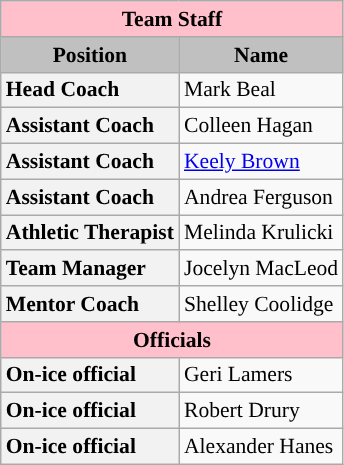<table class="wikitable" style="text-align:left; font-size:90%;">
<tr>
<th style=background:pink colspan=2>Team Staff</th>
</tr>
<tr>
<th style="background:silver;">Position</th>
<th style="background:silver;">Name</th>
</tr>
<tr>
<th style="text-align:left;">Head Coach</th>
<td>Mark Beal</td>
</tr>
<tr>
<th style="text-align:left;">Assistant Coach</th>
<td>Colleen Hagan</td>
</tr>
<tr>
<th style="text-align:left;">Assistant Coach</th>
<td><a href='#'>Keely Brown</a></td>
</tr>
<tr>
<th style="text-align:left;">Assistant Coach</th>
<td>Andrea Ferguson</td>
</tr>
<tr>
<th style="text-align:left;">Athletic Therapist</th>
<td>Melinda Krulicki</td>
</tr>
<tr>
<th style="text-align:left;">Team Manager</th>
<td>Jocelyn MacLeod</td>
</tr>
<tr>
<th style="text-align:left;">Mentor Coach</th>
<td>Shelley Coolidge</td>
</tr>
<tr>
<th style=background:pink colspan=2>Officials</th>
</tr>
<tr>
<th style="text-align:left;">On-ice official</th>
<td>Geri Lamers</td>
</tr>
<tr>
<th style="text-align:left;">On-ice official</th>
<td>Robert Drury</td>
</tr>
<tr>
<th style="text-align:left;">On-ice official</th>
<td>Alexander Hanes</td>
</tr>
</table>
